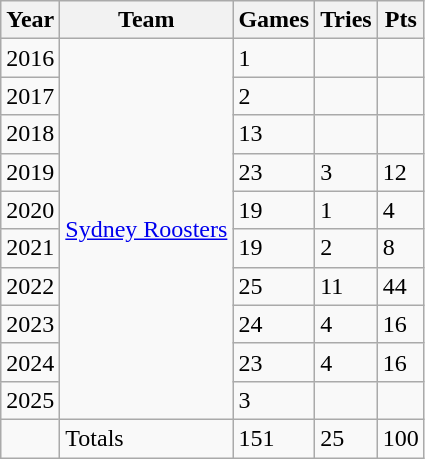<table class="wikitable">
<tr>
<th>Year</th>
<th>Team</th>
<th>Games</th>
<th>Tries</th>
<th>Pts</th>
</tr>
<tr>
<td>2016</td>
<td rowspan="10"> <a href='#'>Sydney Roosters</a></td>
<td>1</td>
<td></td>
<td></td>
</tr>
<tr>
<td>2017</td>
<td>2</td>
<td></td>
<td></td>
</tr>
<tr>
<td>2018</td>
<td>13</td>
<td></td>
<td></td>
</tr>
<tr>
<td>2019</td>
<td>23</td>
<td>3</td>
<td>12</td>
</tr>
<tr>
<td>2020</td>
<td>19</td>
<td>1</td>
<td>4</td>
</tr>
<tr>
<td>2021</td>
<td>19</td>
<td>2</td>
<td>8</td>
</tr>
<tr>
<td>2022</td>
<td>25</td>
<td>11</td>
<td>44</td>
</tr>
<tr>
<td>2023</td>
<td>24</td>
<td>4</td>
<td>16</td>
</tr>
<tr>
<td>2024</td>
<td>23</td>
<td>4</td>
<td>16</td>
</tr>
<tr>
<td>2025</td>
<td>3</td>
<td></td>
<td></td>
</tr>
<tr>
<td></td>
<td>Totals</td>
<td>151</td>
<td>25</td>
<td>100</td>
</tr>
</table>
